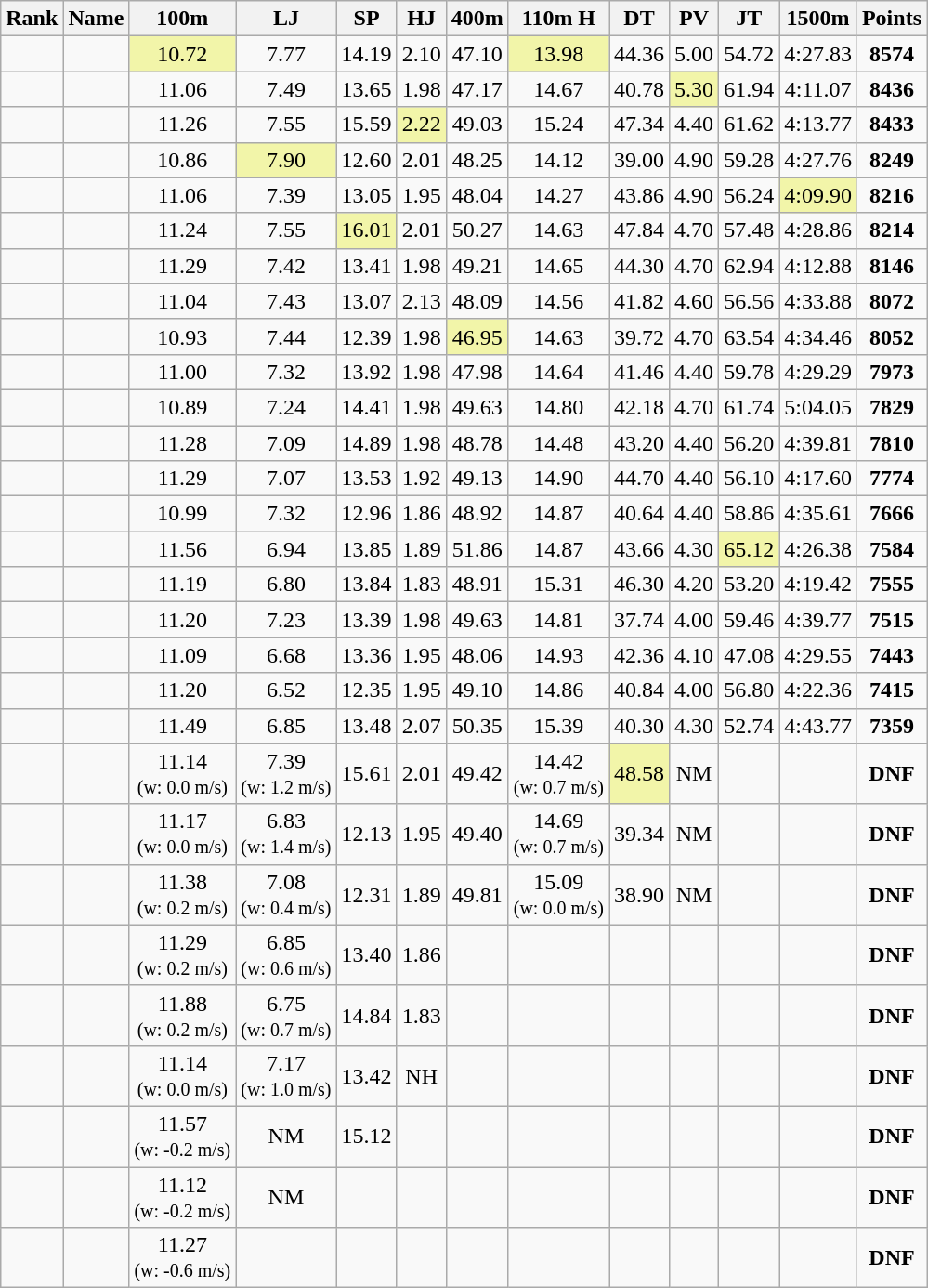<table class="wikitable sortable" style="text-align:center">
<tr>
<th>Rank</th>
<th>Name</th>
<th>100m</th>
<th>LJ</th>
<th>SP</th>
<th>HJ</th>
<th>400m</th>
<th>110m H</th>
<th>DT</th>
<th>PV</th>
<th>JT</th>
<th>1500m</th>
<th>Points</th>
</tr>
<tr>
<td></td>
<td align=left></td>
<td bgcolor=#F2F5A9>10.72</td>
<td>7.77</td>
<td>14.19</td>
<td>2.10</td>
<td>47.10</td>
<td bgcolor=#F2F5A9>13.98</td>
<td>44.36</td>
<td>5.00</td>
<td>54.72</td>
<td>4:27.83</td>
<td><strong>8574</strong></td>
</tr>
<tr>
<td></td>
<td align=left></td>
<td>11.06</td>
<td>7.49</td>
<td>13.65</td>
<td>1.98</td>
<td>47.17</td>
<td>14.67</td>
<td>40.78</td>
<td bgcolor=#F2F5A9>5.30</td>
<td>61.94</td>
<td>4:11.07</td>
<td><strong>8436</strong></td>
</tr>
<tr>
<td></td>
<td align=left></td>
<td>11.26</td>
<td>7.55</td>
<td>15.59</td>
<td bgcolor=#F2F5A9>2.22</td>
<td>49.03</td>
<td>15.24</td>
<td>47.34</td>
<td>4.40</td>
<td>61.62</td>
<td>4:13.77</td>
<td><strong>8433</strong></td>
</tr>
<tr>
<td></td>
<td align=left></td>
<td>10.86</td>
<td bgcolor=#F2F5A9>7.90</td>
<td>12.60</td>
<td>2.01</td>
<td>48.25</td>
<td>14.12</td>
<td>39.00</td>
<td>4.90</td>
<td>59.28</td>
<td>4:27.76</td>
<td><strong>8249</strong></td>
</tr>
<tr>
<td></td>
<td align=left></td>
<td>11.06</td>
<td>7.39</td>
<td>13.05</td>
<td>1.95</td>
<td>48.04</td>
<td>14.27</td>
<td>43.86</td>
<td>4.90</td>
<td>56.24</td>
<td bgcolor=#F2F5A9>4:09.90</td>
<td><strong>8216</strong></td>
</tr>
<tr>
<td></td>
<td align=left></td>
<td>11.24</td>
<td>7.55</td>
<td bgcolor=#F2F5A9>16.01</td>
<td>2.01</td>
<td>50.27</td>
<td>14.63</td>
<td>47.84</td>
<td>4.70</td>
<td>57.48</td>
<td>4:28.86</td>
<td><strong>8214</strong></td>
</tr>
<tr>
<td></td>
<td align=left></td>
<td>11.29</td>
<td>7.42</td>
<td>13.41</td>
<td>1.98</td>
<td>49.21</td>
<td>14.65</td>
<td>44.30</td>
<td>4.70</td>
<td>62.94</td>
<td>4:12.88</td>
<td><strong>8146</strong></td>
</tr>
<tr>
<td></td>
<td align=left></td>
<td>11.04</td>
<td>7.43</td>
<td>13.07</td>
<td>2.13</td>
<td>48.09</td>
<td>14.56</td>
<td>41.82</td>
<td>4.60</td>
<td>56.56</td>
<td>4:33.88</td>
<td><strong>8072</strong></td>
</tr>
<tr>
<td></td>
<td align=left></td>
<td>10.93</td>
<td>7.44</td>
<td>12.39</td>
<td>1.98</td>
<td bgcolor=#F2F5A9>46.95</td>
<td>14.63</td>
<td>39.72</td>
<td>4.70</td>
<td>63.54</td>
<td>4:34.46</td>
<td><strong>8052</strong></td>
</tr>
<tr>
<td></td>
<td align=left></td>
<td>11.00</td>
<td>7.32</td>
<td>13.92</td>
<td>1.98</td>
<td>47.98</td>
<td>14.64</td>
<td>41.46</td>
<td>4.40</td>
<td>59.78</td>
<td>4:29.29</td>
<td><strong>7973</strong></td>
</tr>
<tr>
<td></td>
<td align=left></td>
<td>10.89</td>
<td>7.24</td>
<td>14.41</td>
<td>1.98</td>
<td>49.63</td>
<td>14.80</td>
<td>42.18</td>
<td>4.70</td>
<td>61.74</td>
<td>5:04.05</td>
<td><strong>7829</strong></td>
</tr>
<tr>
<td></td>
<td align=left></td>
<td>11.28</td>
<td>7.09</td>
<td>14.89</td>
<td>1.98</td>
<td>48.78</td>
<td>14.48</td>
<td>43.20</td>
<td>4.40</td>
<td>56.20</td>
<td>4:39.81</td>
<td><strong>7810</strong></td>
</tr>
<tr>
<td></td>
<td align=left></td>
<td>11.29</td>
<td>7.07</td>
<td>13.53</td>
<td>1.92</td>
<td>49.13</td>
<td>14.90</td>
<td>44.70</td>
<td>4.40</td>
<td>56.10</td>
<td>4:17.60</td>
<td><strong>7774</strong></td>
</tr>
<tr>
<td></td>
<td align=left></td>
<td>10.99</td>
<td>7.32</td>
<td>12.96</td>
<td>1.86</td>
<td>48.92</td>
<td>14.87</td>
<td>40.64</td>
<td>4.40</td>
<td>58.86</td>
<td>4:35.61</td>
<td><strong>7666</strong></td>
</tr>
<tr>
<td></td>
<td align=left></td>
<td>11.56</td>
<td>6.94</td>
<td>13.85</td>
<td>1.89</td>
<td>51.86</td>
<td>14.87</td>
<td>43.66</td>
<td>4.30</td>
<td bgcolor=#F2F5A9>65.12</td>
<td>4:26.38</td>
<td><strong>7584</strong></td>
</tr>
<tr>
<td></td>
<td align=left></td>
<td>11.19</td>
<td>6.80</td>
<td>13.84</td>
<td>1.83</td>
<td>48.91</td>
<td>15.31</td>
<td>46.30</td>
<td>4.20</td>
<td>53.20</td>
<td>4:19.42</td>
<td><strong>7555</strong></td>
</tr>
<tr>
<td></td>
<td align=left></td>
<td>11.20</td>
<td>7.23</td>
<td>13.39</td>
<td>1.98</td>
<td>49.63</td>
<td>14.81</td>
<td>37.74</td>
<td>4.00</td>
<td>59.46</td>
<td>4:39.77</td>
<td><strong>7515</strong></td>
</tr>
<tr>
<td></td>
<td align=left></td>
<td>11.09</td>
<td>6.68</td>
<td>13.36</td>
<td>1.95</td>
<td>48.06</td>
<td>14.93</td>
<td>42.36</td>
<td>4.10</td>
<td>47.08</td>
<td>4:29.55</td>
<td><strong>7443</strong></td>
</tr>
<tr>
<td></td>
<td align=left></td>
<td>11.20</td>
<td>6.52</td>
<td>12.35</td>
<td>1.95</td>
<td>49.10</td>
<td>14.86</td>
<td>40.84</td>
<td>4.00</td>
<td>56.80</td>
<td>4:22.36</td>
<td><strong>7415</strong></td>
</tr>
<tr>
<td></td>
<td align=left></td>
<td>11.49</td>
<td>6.85</td>
<td>13.48</td>
<td>2.07</td>
<td>50.35</td>
<td>15.39</td>
<td>40.30</td>
<td>4.30</td>
<td>52.74</td>
<td>4:43.77</td>
<td><strong>7359</strong></td>
</tr>
<tr>
<td></td>
<td align=left></td>
<td>11.14<br><small>(w: 0.0 m/s)</small></td>
<td>7.39<br><small>(w: 1.2 m/s)</small></td>
<td>15.61</td>
<td>2.01</td>
<td>49.42</td>
<td>14.42<br><small>(w: 0.7 m/s)</small></td>
<td bgcolor=#F2F5A9>48.58</td>
<td>NM</td>
<td></td>
<td></td>
<td><strong>DNF</strong></td>
</tr>
<tr>
<td></td>
<td align=left></td>
<td>11.17<br><small>(w: 0.0 m/s)</small></td>
<td>6.83<br><small>(w: 1.4 m/s)</small></td>
<td>12.13</td>
<td>1.95</td>
<td>49.40</td>
<td>14.69<br><small>(w: 0.7 m/s)</small></td>
<td>39.34</td>
<td>NM</td>
<td></td>
<td></td>
<td><strong>DNF</strong></td>
</tr>
<tr>
<td></td>
<td align=left></td>
<td>11.38<br><small>(w: 0.2 m/s)</small></td>
<td>7.08<br><small>(w: 0.4 m/s)</small></td>
<td>12.31</td>
<td>1.89</td>
<td>49.81</td>
<td>15.09<br><small>(w: 0.0 m/s)</small></td>
<td>38.90</td>
<td>NM</td>
<td></td>
<td></td>
<td><strong>DNF</strong></td>
</tr>
<tr>
<td></td>
<td align=left></td>
<td>11.29<br><small>(w: 0.2 m/s)</small></td>
<td>6.85<br><small>(w: 0.6 m/s)</small></td>
<td>13.40</td>
<td>1.86</td>
<td></td>
<td></td>
<td></td>
<td></td>
<td></td>
<td></td>
<td><strong>DNF</strong></td>
</tr>
<tr>
<td></td>
<td align=left></td>
<td>11.88<br><small>(w: 0.2 m/s)</small></td>
<td>6.75<br><small>(w: 0.7 m/s)</small></td>
<td>14.84</td>
<td>1.83</td>
<td></td>
<td></td>
<td></td>
<td></td>
<td></td>
<td></td>
<td><strong>DNF</strong></td>
</tr>
<tr>
<td></td>
<td align=left></td>
<td>11.14<br><small>(w: 0.0 m/s)</small></td>
<td>7.17<br><small>(w: 1.0 m/s)</small></td>
<td>13.42</td>
<td>NH</td>
<td></td>
<td></td>
<td></td>
<td></td>
<td></td>
<td></td>
<td><strong>DNF</strong></td>
</tr>
<tr>
<td></td>
<td align=left></td>
<td>11.57<br><small>(w: -0.2 m/s)</small></td>
<td>NM</td>
<td>15.12</td>
<td></td>
<td></td>
<td></td>
<td></td>
<td></td>
<td></td>
<td></td>
<td><strong>DNF</strong></td>
</tr>
<tr>
<td></td>
<td align=left></td>
<td>11.12<br><small>(w: -0.2 m/s)</small></td>
<td>NM</td>
<td></td>
<td></td>
<td></td>
<td></td>
<td></td>
<td></td>
<td></td>
<td></td>
<td><strong>DNF</strong></td>
</tr>
<tr>
<td></td>
<td align=left></td>
<td>11.27<br><small>(w: -0.6 m/s)</small></td>
<td></td>
<td></td>
<td></td>
<td></td>
<td></td>
<td></td>
<td></td>
<td></td>
<td></td>
<td><strong>DNF</strong></td>
</tr>
</table>
